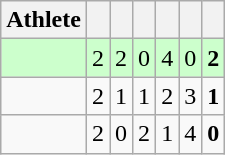<table class=wikitable style="text-align:center">
<tr>
<th>Athlete</th>
<th></th>
<th></th>
<th></th>
<th></th>
<th></th>
<th></th>
</tr>
<tr bgcolor=ccffcc>
<td style="text-align:left"></td>
<td>2</td>
<td>2</td>
<td>0</td>
<td>4</td>
<td>0</td>
<td><strong>2</strong></td>
</tr>
<tr>
<td style="text-align:left"></td>
<td>2</td>
<td>1</td>
<td>1</td>
<td>2</td>
<td>3</td>
<td><strong>1</strong></td>
</tr>
<tr>
<td style="text-align:left"></td>
<td>2</td>
<td>0</td>
<td>2</td>
<td>1</td>
<td>4</td>
<td><strong>0</strong></td>
</tr>
</table>
